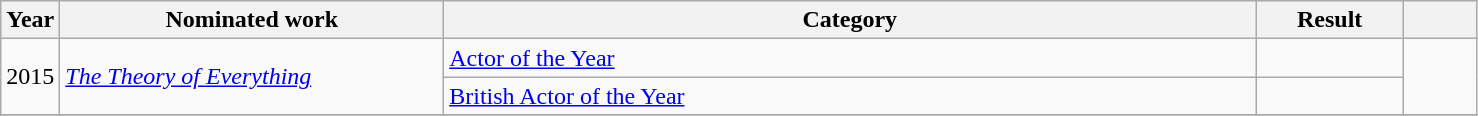<table class=wikitable>
<tr>
<th width=4%>Year</th>
<th width=26%>Nominated work</th>
<th width=55%>Category</th>
<th width=10%>Result</th>
<th width=5%></th>
</tr>
<tr>
<td rowspan="2">2015</td>
<td rowspan="2"><em><a href='#'>The Theory of Everything</a></em></td>
<td><a href='#'>Actor of the Year</a></td>
<td></td>
<td rowspan="2"></td>
</tr>
<tr>
<td><a href='#'>British Actor of the Year</a></td>
<td></td>
</tr>
<tr>
</tr>
</table>
